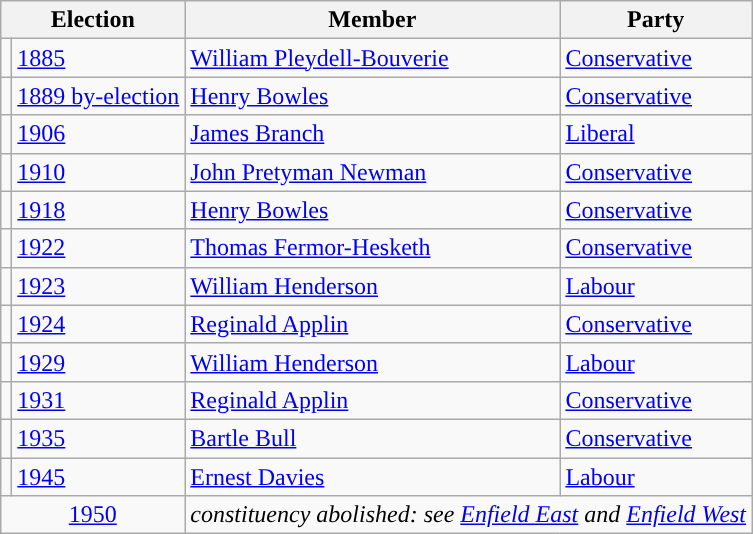<table class="wikitable">
<tr>
<th colspan="2">Election</th>
<th>Member</th>
<th>Party</th>
</tr>
<tr>
<td style="color:inherit;background-color: "></td>
<td><a href='#'>1885</a></td>
<td><a href='#'>William Pleydell-Bouverie</a></td>
<td><a href='#'>Conservative</a></td>
</tr>
<tr>
<td style="color:inherit;background-color: "></td>
<td><a href='#'>1889 by-election</a></td>
<td><a href='#'>Henry Bowles</a></td>
<td><a href='#'>Conservative</a></td>
</tr>
<tr>
<td style="color:inherit;background-color: "></td>
<td><a href='#'>1906</a></td>
<td><a href='#'>James Branch</a></td>
<td><a href='#'>Liberal</a></td>
</tr>
<tr>
<td style="color:inherit;background-color: "></td>
<td><a href='#'>1910</a></td>
<td><a href='#'>John Pretyman Newman</a></td>
<td><a href='#'>Conservative</a></td>
</tr>
<tr>
<td style="color:inherit;background-color: "></td>
<td><a href='#'>1918</a></td>
<td><a href='#'>Henry Bowles</a></td>
<td><a href='#'>Conservative</a></td>
</tr>
<tr>
<td style="color:inherit;background-color: "></td>
<td><a href='#'>1922</a></td>
<td><a href='#'>Thomas Fermor-Hesketh</a></td>
<td><a href='#'>Conservative</a></td>
</tr>
<tr>
<td style="color:inherit;background-color: "></td>
<td><a href='#'>1923</a></td>
<td><a href='#'>William Henderson</a></td>
<td><a href='#'>Labour</a></td>
</tr>
<tr>
<td style="color:inherit;background-color: "></td>
<td><a href='#'>1924</a></td>
<td><a href='#'>Reginald Applin</a></td>
<td><a href='#'>Conservative</a></td>
</tr>
<tr>
<td style="color:inherit;background-color: "></td>
<td><a href='#'>1929</a></td>
<td><a href='#'>William Henderson</a></td>
<td><a href='#'>Labour</a></td>
</tr>
<tr>
<td style="color:inherit;background-color: "></td>
<td><a href='#'>1931</a></td>
<td><a href='#'>Reginald Applin</a></td>
<td><a href='#'>Conservative</a></td>
</tr>
<tr>
<td style="color:inherit;background-color: "></td>
<td><a href='#'>1935</a></td>
<td><a href='#'>Bartle Bull</a></td>
<td><a href='#'>Conservative</a></td>
</tr>
<tr>
<td style="color:inherit;background-color: "></td>
<td><a href='#'>1945</a></td>
<td><a href='#'>Ernest Davies</a></td>
<td><a href='#'>Labour</a></td>
</tr>
<tr>
<td colspan="2" align="center"><a href='#'>1950</a></td>
<td colspan="2"><em>constituency abolished: see <a href='#'>Enfield East</a> and <a href='#'>Enfield West</a></em></td>
</tr>
</table>
